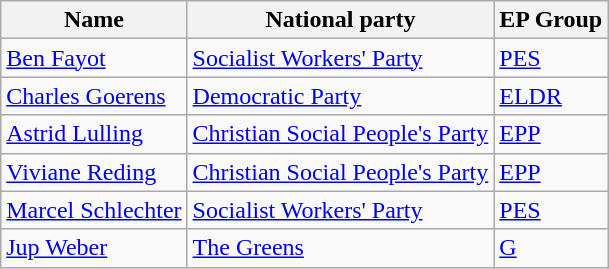<table class="sortable wikitable">
<tr>
<th>Name</th>
<th>National party</th>
<th>EP Group</th>
</tr>
<tr>
<td><a href='#'>Ben Fayot</a></td>
<td> <a href='#'>Socialist Workers' Party</a></td>
<td> <a href='#'>PES</a></td>
</tr>
<tr>
<td><a href='#'>Charles Goerens</a></td>
<td> <a href='#'>Democratic Party</a></td>
<td> <a href='#'>ELDR</a></td>
</tr>
<tr>
<td><a href='#'>Astrid Lulling</a></td>
<td> <a href='#'>Christian Social People's Party</a></td>
<td> <a href='#'>EPP</a></td>
</tr>
<tr>
<td><a href='#'>Viviane Reding</a></td>
<td> <a href='#'>Christian Social People's Party</a></td>
<td> <a href='#'>EPP</a></td>
</tr>
<tr>
<td><a href='#'>Marcel Schlechter</a></td>
<td> <a href='#'>Socialist Workers' Party</a></td>
<td> <a href='#'>PES</a></td>
</tr>
<tr>
<td><a href='#'>Jup Weber</a></td>
<td> <a href='#'>The Greens</a></td>
<td> <a href='#'>G</a></td>
</tr>
</table>
